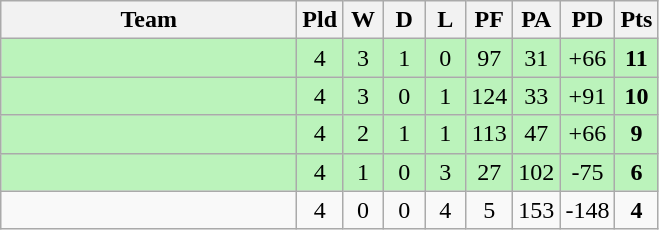<table class="wikitable" style="text-align:center;">
<tr>
<th width=190>Team</th>
<th width=20 abbr="Played">Pld</th>
<th width=20 abbr="Won">W</th>
<th width=20 abbr="Drawn">D</th>
<th width=20 abbr="Lost">L</th>
<th width=20 abbr="Points for">PF</th>
<th width=20 abbr="Points against">PA</th>
<th width=25 abbr="Points difference">PD</th>
<th width=20 abbr="Points">Pts</th>
</tr>
<tr bgcolor=BBF3BB>
<td align=left></td>
<td>4</td>
<td>3</td>
<td>1</td>
<td>0</td>
<td>97</td>
<td>31</td>
<td>+66</td>
<td><strong>11</strong></td>
</tr>
<tr bgcolor=BBF3BB>
<td align=left></td>
<td>4</td>
<td>3</td>
<td>0</td>
<td>1</td>
<td>124</td>
<td>33</td>
<td>+91</td>
<td><strong>10</strong></td>
</tr>
<tr bgcolor=BBF3BB>
<td align=left></td>
<td>4</td>
<td>2</td>
<td>1</td>
<td>1</td>
<td>113</td>
<td>47</td>
<td>+66</td>
<td><strong>9</strong></td>
</tr>
<tr bgcolor=BBF3BB>
<td align=left></td>
<td>4</td>
<td>1</td>
<td>0</td>
<td>3</td>
<td>27</td>
<td>102</td>
<td>-75</td>
<td><strong>6</strong></td>
</tr>
<tr>
<td align=left></td>
<td>4</td>
<td>0</td>
<td>0</td>
<td>4</td>
<td>5</td>
<td>153</td>
<td>-148</td>
<td><strong>4</strong></td>
</tr>
</table>
